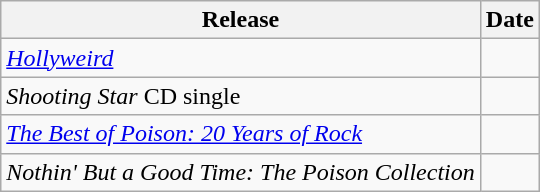<table class="wikitable">
<tr>
<th>Release</th>
<th>Date</th>
</tr>
<tr>
<td><em><a href='#'>Hollyweird</a></em></td>
<td></td>
</tr>
<tr>
<td><em>Shooting Star</em> CD single</td>
<td></td>
</tr>
<tr>
<td><em><a href='#'>The Best of Poison: 20 Years of Rock</a></em></td>
<td></td>
</tr>
<tr>
<td><em>Nothin' But a Good Time: The Poison Collection</em></td>
<td></td>
</tr>
</table>
